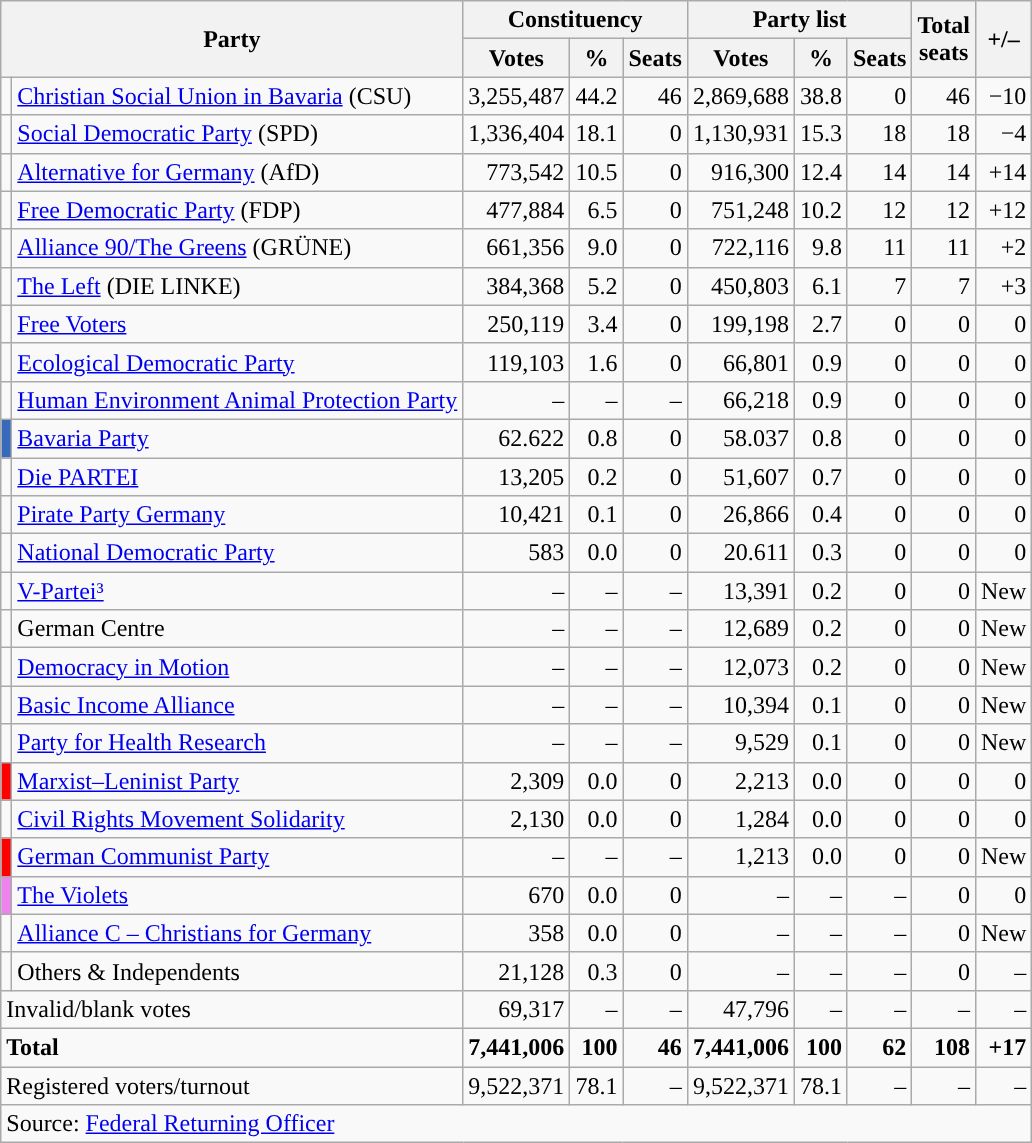<table class="wikitable" style="text-align:right">
<tr>
<th colspan="2" rowspan="2">Party</th>
<th colspan="3">Constituency</th>
<th colspan="3">Party list</th>
<th rowspan="2">Total<br>seats</th>
<th rowspan="2">+/–</th>
</tr>
<tr>
<th>Votes</th>
<th>%</th>
<th>Seats</th>
<th>Votes</th>
<th>%</th>
<th>Seats</th>
</tr>
<tr>
<td></td>
<td align="left"><a href='#'>Christian Social Union in Bavaria</a> (CSU)</td>
<td>3,255,487</td>
<td>44.2</td>
<td>46</td>
<td>2,869,688</td>
<td>38.8</td>
<td>0</td>
<td>46</td>
<td>−10</td>
</tr>
<tr>
<td></td>
<td align="left"><a href='#'>Social Democratic Party</a> (SPD)</td>
<td>1,336,404</td>
<td>18.1</td>
<td>0</td>
<td>1,130,931</td>
<td>15.3</td>
<td>18</td>
<td>18</td>
<td>−4</td>
</tr>
<tr>
<td></td>
<td align="left"><a href='#'>Alternative for Germany</a> (AfD)</td>
<td>773,542</td>
<td>10.5</td>
<td>0</td>
<td>916,300</td>
<td>12.4</td>
<td>14</td>
<td>14</td>
<td>+14</td>
</tr>
<tr>
<td></td>
<td align="left"><a href='#'>Free Democratic Party</a> (FDP)</td>
<td>477,884</td>
<td>6.5</td>
<td>0</td>
<td>751,248</td>
<td>10.2</td>
<td>12</td>
<td>12</td>
<td>+12</td>
</tr>
<tr>
<td></td>
<td align="left"><a href='#'>Alliance 90/The Greens</a> (GRÜNE)</td>
<td>661,356</td>
<td>9.0</td>
<td>0</td>
<td>722,116</td>
<td>9.8</td>
<td>11</td>
<td>11</td>
<td>+2</td>
</tr>
<tr>
<td></td>
<td align="left"><a href='#'>The Left</a> (DIE LINKE)</td>
<td>384,368</td>
<td>5.2</td>
<td>0</td>
<td>450,803</td>
<td>6.1</td>
<td>7</td>
<td>7</td>
<td>+3</td>
</tr>
<tr>
<td style="background-color:"></td>
<td align="left"><a href='#'>Free Voters</a></td>
<td>250,119</td>
<td>3.4</td>
<td>0</td>
<td>199,198</td>
<td>2.7</td>
<td>0</td>
<td>0</td>
<td>0</td>
</tr>
<tr>
<td style="background-color:"></td>
<td align="left"><a href='#'>Ecological Democratic Party</a></td>
<td>119,103</td>
<td>1.6</td>
<td>0</td>
<td>66,801</td>
<td>0.9</td>
<td>0</td>
<td>0</td>
<td>0</td>
</tr>
<tr>
<td style="background-color:"></td>
<td align="left"><a href='#'>Human Environment Animal Protection Party</a></td>
<td>–</td>
<td>–</td>
<td>–</td>
<td>66,218</td>
<td>0.9</td>
<td>0</td>
<td>0</td>
<td>0</td>
</tr>
<tr>
<td style="background-color:#386ABC;"></td>
<td align="left"><a href='#'>Bavaria Party</a></td>
<td>62.622</td>
<td>0.8</td>
<td>0</td>
<td>58.037</td>
<td>0.8</td>
<td>0</td>
<td>0</td>
<td>0</td>
</tr>
<tr>
<td style="background-color:"></td>
<td align="left"><a href='#'>Die PARTEI</a></td>
<td>13,205</td>
<td>0.2</td>
<td>0</td>
<td>51,607</td>
<td>0.7</td>
<td>0</td>
<td>0</td>
<td>0</td>
</tr>
<tr>
<td style="background-color:"></td>
<td align="left"><a href='#'>Pirate Party Germany</a></td>
<td>10,421</td>
<td>0.1</td>
<td>0</td>
<td>26,866</td>
<td>0.4</td>
<td>0</td>
<td>0</td>
<td>0</td>
</tr>
<tr>
<td style="background-color:"></td>
<td align="left"><a href='#'>National Democratic Party</a></td>
<td>583</td>
<td>0.0</td>
<td>0</td>
<td>20.611</td>
<td>0.3</td>
<td>0</td>
<td>0</td>
<td>0</td>
</tr>
<tr>
<td style="background-color:"></td>
<td align="left"><a href='#'>V-Partei³</a></td>
<td>–</td>
<td>–</td>
<td>–</td>
<td>13,391</td>
<td>0.2</td>
<td>0</td>
<td>0</td>
<td>New</td>
</tr>
<tr>
<td></td>
<td align="left">German Centre</td>
<td>–</td>
<td>–</td>
<td>–</td>
<td>12,689</td>
<td>0.2</td>
<td>0</td>
<td>0</td>
<td>New</td>
</tr>
<tr>
<td></td>
<td align="left"><a href='#'>Democracy in Motion</a></td>
<td>–</td>
<td>–</td>
<td>–</td>
<td>12,073</td>
<td>0.2</td>
<td>0</td>
<td>0</td>
<td>New</td>
</tr>
<tr>
<td style="background-color:"></td>
<td align="left"><a href='#'>Basic Income Alliance</a></td>
<td>–</td>
<td>–</td>
<td>–</td>
<td>10,394</td>
<td>0.1</td>
<td>0</td>
<td>0</td>
<td>New</td>
</tr>
<tr>
<td></td>
<td align="left"><a href='#'>Party for Health Research</a></td>
<td>–</td>
<td>–</td>
<td>–</td>
<td>9,529</td>
<td>0.1</td>
<td>0</td>
<td>0</td>
<td>New</td>
</tr>
<tr>
<td style="background-color:red"></td>
<td align="left"><a href='#'>Marxist–Leninist Party</a></td>
<td>2,309</td>
<td>0.0</td>
<td>0</td>
<td>2,213</td>
<td>0.0</td>
<td>0</td>
<td>0</td>
<td>0</td>
</tr>
<tr>
<td></td>
<td align="left"><a href='#'>Civil Rights Movement Solidarity</a></td>
<td>2,130</td>
<td>0.0</td>
<td>0</td>
<td>1,284</td>
<td>0.0</td>
<td>0</td>
<td>0</td>
<td>0</td>
</tr>
<tr>
<td style="background-color:red"></td>
<td align="left"><a href='#'>German Communist Party</a></td>
<td>–</td>
<td>–</td>
<td>–</td>
<td>1,213</td>
<td>0.0</td>
<td>0</td>
<td>0</td>
<td>New</td>
</tr>
<tr>
<td style="background-color:violet"></td>
<td align="left"><a href='#'>The Violets</a></td>
<td>670</td>
<td>0.0</td>
<td>0</td>
<td>–</td>
<td>–</td>
<td>–</td>
<td>0</td>
<td>0</td>
</tr>
<tr>
<td></td>
<td align="left"><a href='#'>Alliance C – Christians for Germany</a></td>
<td>358</td>
<td>0.0</td>
<td>0</td>
<td>–</td>
<td>–</td>
<td>–</td>
<td>0</td>
<td>New</td>
</tr>
<tr>
<td></td>
<td align="left">Others & Independents</td>
<td>21,128</td>
<td>0.3</td>
<td>0</td>
<td>–</td>
<td>–</td>
<td>–</td>
<td>0</td>
<td>–</td>
</tr>
<tr>
<td colspan="2" align="left">Invalid/blank votes</td>
<td>69,317</td>
<td>–</td>
<td>–</td>
<td>47,796</td>
<td>–</td>
<td>–</td>
<td>–</td>
<td>–</td>
</tr>
<tr>
<td colspan="2" align="left"><strong>Total</strong></td>
<td><strong>7,441,006</strong></td>
<td><strong>100</strong></td>
<td><strong>46</strong></td>
<td><strong>7,441,006</strong></td>
<td><strong>100</strong></td>
<td><strong>62</strong></td>
<td><strong>108</strong></td>
<td><strong>+17</strong></td>
</tr>
<tr>
<td colspan="2" align="left">Registered voters/turnout</td>
<td>9,522,371</td>
<td>78.1</td>
<td>–</td>
<td>9,522,371</td>
<td>78.1</td>
<td>–</td>
<td>–</td>
<td>–</td>
</tr>
<tr>
<td colspan="10" align="left">Source: <a href='#'>Federal Returning Officer</a></td>
</tr>
</table>
